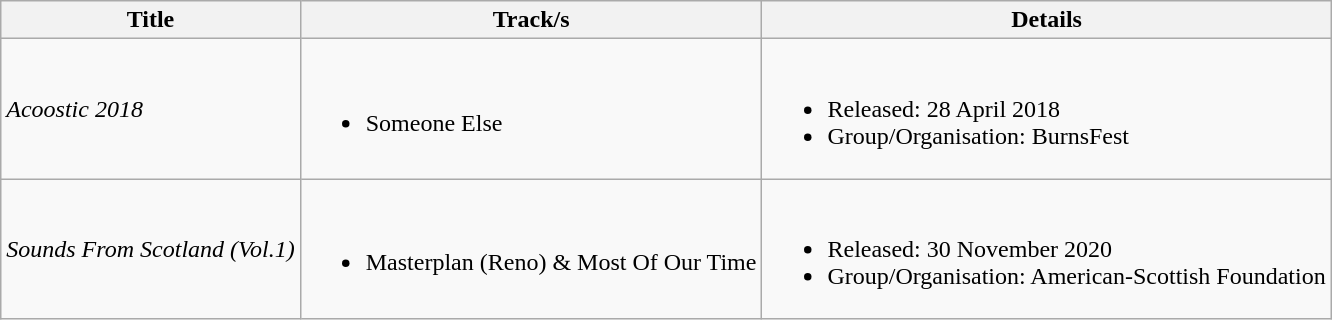<table class="wikitable">
<tr>
<th>Title</th>
<th>Track/s</th>
<th>Details</th>
</tr>
<tr>
<td><em>Acoostic 2018</em></td>
<td><br><ul><li>Someone Else</li></ul></td>
<td><br><ul><li>Released: 28 April 2018</li><li>Group/Organisation: BurnsFest</li></ul></td>
</tr>
<tr>
<td><em>Sounds From Scotland (Vol.1)</em></td>
<td><br><ul><li>Masterplan (Reno) & Most Of Our Time</li></ul></td>
<td><br><ul><li>Released: 30 November 2020</li><li>Group/Organisation: American-Scottish Foundation</li></ul></td>
</tr>
</table>
